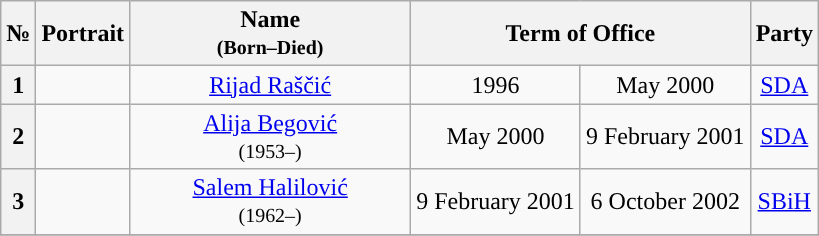<table class="wikitable" style="text-align:center">
<tr ->
<th>№</th>
<th>Portrait</th>
<th width=180>Name<br><small>(Born–Died)</small></th>
<th colspan=2>Term of Office</th>
<th>Party</th>
</tr>
<tr ->
<th style="background:">1</th>
<td></td>
<td><a href='#'>Rijad Raščić</a></td>
<td>1996</td>
<td>May 2000</td>
<td><a href='#'>SDA</a></td>
</tr>
<tr ->
<th style="background:">2</th>
<td></td>
<td><a href='#'>Alija Begović</a><br><small>(1953–)</small></td>
<td>May 2000</td>
<td>9 February 2001</td>
<td><a href='#'>SDA</a></td>
</tr>
<tr ->
<th style="background:">3</th>
<td></td>
<td><a href='#'>Salem Halilović</a><br><small>(1962–)</small></td>
<td>9 February 2001</td>
<td>6 October 2002</td>
<td><a href='#'>SBiH</a></td>
</tr>
<tr ->
</tr>
</table>
